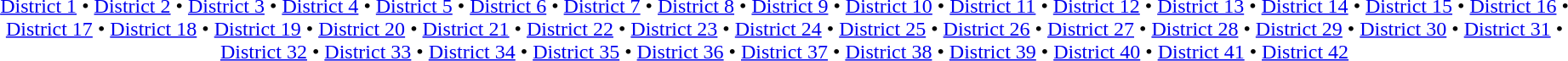<table id=toc class=toc summary=Contents>
<tr>
<td align=center><br><a href='#'>District 1</a> • <a href='#'>District 2</a> • <a href='#'>District 3</a> • <a href='#'>District 4</a> • <a href='#'>District 5</a> • <a href='#'>District 6</a> • <a href='#'>District 7</a> • <a href='#'>District 8</a> • <a href='#'>District 9</a> • <a href='#'>District 10</a> • <a href='#'>District 11</a> • <a href='#'>District 12</a> • <a href='#'>District 13</a> • <a href='#'>District 14</a> • <a href='#'>District 15</a> • <a href='#'>District 16</a> • <a href='#'>District 17</a> • <a href='#'>District 18</a> • <a href='#'>District 19</a> • <a href='#'>District 20</a> • <a href='#'>District 21</a> • <a href='#'>District 22</a> • <a href='#'>District 23</a> • <a href='#'>District 24</a> • <a href='#'>District 25</a> • <a href='#'>District 26</a> • <a href='#'>District 27</a> • <a href='#'>District 28</a> • <a href='#'>District 29</a> • <a href='#'>District 30</a> • <a href='#'>District 31</a> • <a href='#'>District 32</a> • <a href='#'>District 33</a> • <a href='#'>District 34</a> • <a href='#'>District 35</a> • <a href='#'>District 36</a> • <a href='#'>District 37</a> • <a href='#'>District 38</a> • <a href='#'>District 39</a> • <a href='#'>District 40</a> • <a href='#'>District 41</a> • <a href='#'>District 42</a></td>
</tr>
</table>
